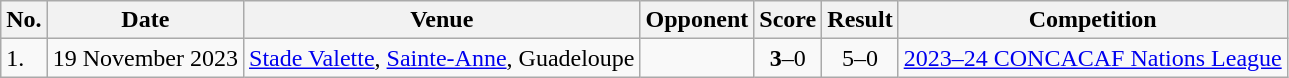<table class="wikitable" style="font-size:100%;">
<tr>
<th>No.</th>
<th>Date</th>
<th>Venue</th>
<th>Opponent</th>
<th>Score</th>
<th>Result</th>
<th>Competition</th>
</tr>
<tr>
<td>1.</td>
<td>19 November 2023</td>
<td><a href='#'>Stade Valette</a>, <a href='#'>Sainte-Anne</a>, Guadeloupe</td>
<td></td>
<td align=center><strong>3</strong>–0</td>
<td align=center>5–0</td>
<td><a href='#'>2023–24 CONCACAF Nations League</a></td>
</tr>
</table>
